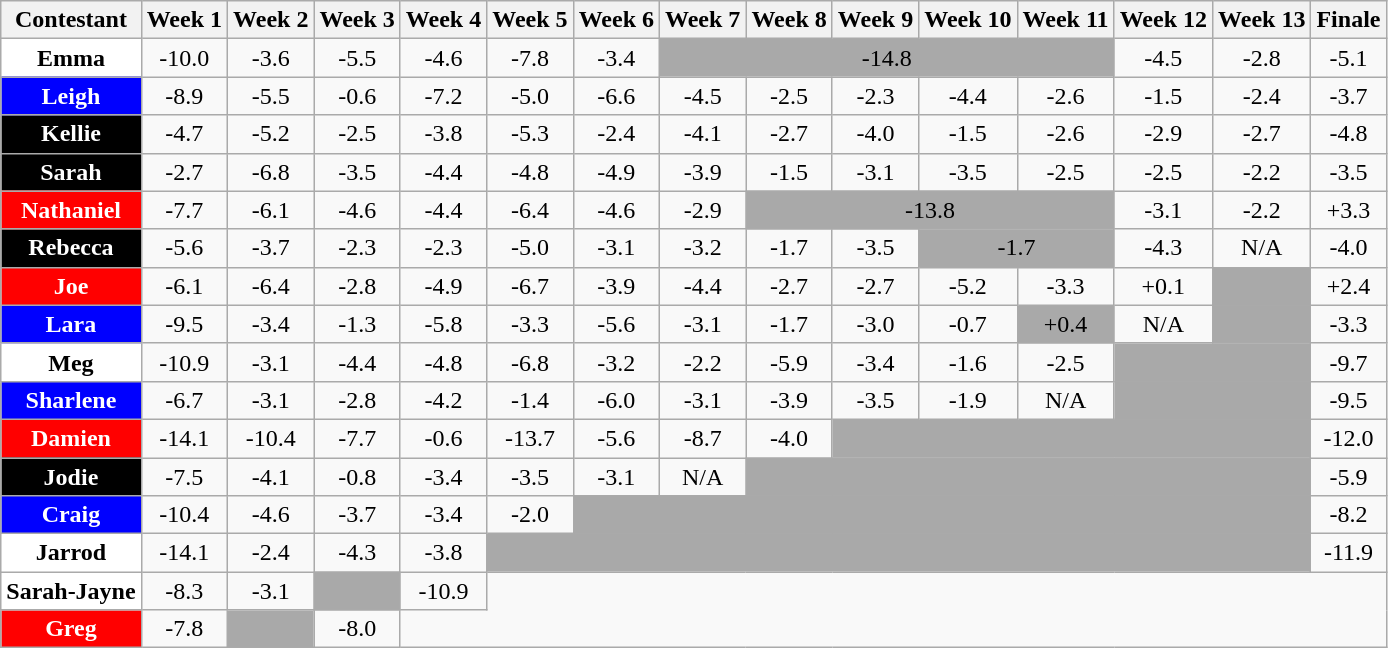<table class="wikitable sortable" style="text-align:center">
<tr>
<th>Contestant</th>
<th>Week 1</th>
<th>Week 2</th>
<th>Week 3</th>
<th>Week 4</th>
<th>Week 5</th>
<th>Week 6</th>
<th>Week 7</th>
<th>Week 8</th>
<th>Week 9</th>
<th>Week 10</th>
<th>Week 11</th>
<th>Week 12</th>
<th>Week 13</th>
<th>Finale</th>
</tr>
<tr>
<td style="background:white;"><strong>Emma</strong></td>
<td>-10.0</td>
<td>-3.6</td>
<td>-5.5</td>
<td>-4.6</td>
<td>-7.8</td>
<td>-3.4</td>
<td style="background:darkgray;" colspan=5>-14.8</td>
<td>-4.5</td>
<td>-2.8</td>
<td>-5.1</td>
</tr>
<tr>
<td style="background:blue;color:white;"><strong>Leigh</strong></td>
<td>-8.9</td>
<td>-5.5</td>
<td>-0.6</td>
<td>-7.2</td>
<td>-5.0</td>
<td>-6.6</td>
<td>-4.5</td>
<td>-2.5</td>
<td>-2.3</td>
<td>-4.4</td>
<td>-2.6</td>
<td>-1.5</td>
<td>-2.4</td>
<td>-3.7</td>
</tr>
<tr>
<td style="background:black;color:white;"><strong>Kellie</strong></td>
<td>-4.7</td>
<td>-5.2</td>
<td>-2.5</td>
<td>-3.8</td>
<td>-5.3</td>
<td>-2.4</td>
<td>-4.1</td>
<td>-2.7</td>
<td>-4.0</td>
<td>-1.5</td>
<td>-2.6</td>
<td>-2.9</td>
<td>-2.7</td>
<td>-4.8</td>
</tr>
<tr>
<td style="background:black;color:white;"><strong>Sarah</strong></td>
<td>-2.7</td>
<td>-6.8</td>
<td>-3.5</td>
<td>-4.4</td>
<td>-4.8</td>
<td>-4.9</td>
<td>-3.9</td>
<td>-1.5</td>
<td>-3.1</td>
<td>-3.5</td>
<td>-2.5</td>
<td>-2.5</td>
<td>-2.2</td>
<td>-3.5</td>
</tr>
<tr>
<td style="background:red;color:white;"><strong>Nathaniel</strong></td>
<td>-7.7</td>
<td>-6.1</td>
<td>-4.6</td>
<td>-4.4</td>
<td>-6.4</td>
<td>-4.6</td>
<td>-2.9</td>
<td style="background:darkgray;" colspan=4>-13.8</td>
<td>-3.1</td>
<td>-2.2</td>
<td>+3.3</td>
</tr>
<tr>
<td style="background:black;color:white;"><strong>Rebecca</strong></td>
<td>-5.6</td>
<td>-3.7</td>
<td>-2.3</td>
<td>-2.3</td>
<td>-5.0</td>
<td>-3.1</td>
<td>-3.2</td>
<td>-1.7</td>
<td>-3.5</td>
<td style="background:darkgray;" colspan=2>-1.7</td>
<td>-4.3</td>
<td>N/A</td>
<td>-4.0</td>
</tr>
<tr>
<td style="background:red;color:white;"><strong>Joe</strong></td>
<td>-6.1</td>
<td>-6.4</td>
<td>-2.8</td>
<td>-4.9</td>
<td>-6.7</td>
<td>-3.9</td>
<td>-4.4</td>
<td>-2.7</td>
<td>-2.7</td>
<td>-5.2</td>
<td>-3.3</td>
<td>+0.1</td>
<td style="background:darkgray;"></td>
<td>+2.4</td>
</tr>
<tr>
<td style="background:blue;color:white;"><strong>Lara</strong></td>
<td>-9.5</td>
<td>-3.4</td>
<td>-1.3</td>
<td>-5.8</td>
<td>-3.3</td>
<td>-5.6</td>
<td>-3.1</td>
<td>-1.7</td>
<td>-3.0</td>
<td>-0.7</td>
<td style="background:darkgray;">+0.4</td>
<td>N/A</td>
<td style="background:darkgray;"></td>
<td>-3.3</td>
</tr>
<tr>
<td style="background:white;"><strong>Meg</strong></td>
<td>-10.9</td>
<td>-3.1</td>
<td>-4.4</td>
<td>-4.8</td>
<td>-6.8</td>
<td>-3.2</td>
<td>-2.2</td>
<td>-5.9</td>
<td>-3.4</td>
<td>-1.6</td>
<td>-2.5</td>
<td style="background:darkgray;" colspan=2></td>
<td>-9.7</td>
</tr>
<tr>
<td style="background:blue;color:white;"><strong>Sharlene</strong></td>
<td>-6.7</td>
<td>-3.1</td>
<td>-2.8</td>
<td>-4.2</td>
<td>-1.4</td>
<td>-6.0</td>
<td>-3.1</td>
<td>-3.9</td>
<td>-3.5</td>
<td>-1.9</td>
<td>N/A</td>
<td style="background:darkgray;" colspan=2></td>
<td>-9.5</td>
</tr>
<tr>
<td style="background:red;color:white;"><strong>Damien</strong></td>
<td>-14.1</td>
<td>-10.4</td>
<td>-7.7</td>
<td>-0.6</td>
<td>-13.7</td>
<td>-5.6</td>
<td>-8.7</td>
<td>-4.0</td>
<td style="background:darkgray;" colspan=5></td>
<td>-12.0</td>
</tr>
<tr>
<td style="background:Black;color:white;"><strong>Jodie</strong></td>
<td>-7.5</td>
<td>-4.1</td>
<td>-0.8</td>
<td>-3.4</td>
<td>-3.5</td>
<td>-3.1</td>
<td>N/A</td>
<td style="background:darkgray;" colspan=6></td>
<td>-5.9</td>
</tr>
<tr>
<td style="background:blue;color:white;"><strong>Craig</strong></td>
<td>-10.4</td>
<td>-4.6</td>
<td>-3.7</td>
<td>-3.4</td>
<td>-2.0</td>
<td style="background:darkgray;" colspan=8></td>
<td>-8.2</td>
</tr>
<tr>
<td style="background:white;"><strong>Jarrod</strong></td>
<td>-14.1</td>
<td>-2.4</td>
<td>-4.3</td>
<td>-3.8</td>
<td style="background:darkgray;" colspan=9></td>
<td>-11.9</td>
</tr>
<tr>
<td style="background:white;"><strong>Sarah-Jayne</strong></td>
<td>-8.3</td>
<td>-3.1</td>
<td style="background:darkgray;"1></td>
<td>-10.9</td>
</tr>
<tr>
<td style="background:red;color:white;"><strong>Greg</strong></td>
<td>-7.8</td>
<td style="background:darkgray;"2></td>
<td>-8.0</td>
</tr>
</table>
